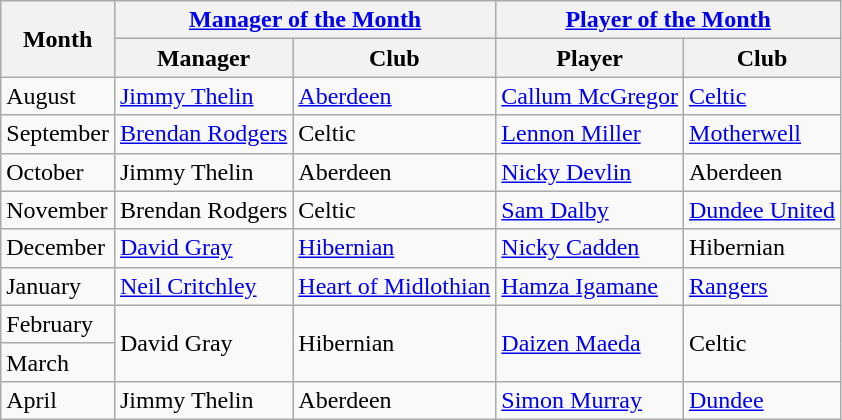<table class="wikitable">
<tr>
<th rowspan="2">Month</th>
<th colspan="2"><a href='#'>Manager of the Month</a></th>
<th colspan="2"><a href='#'>Player of the Month</a></th>
</tr>
<tr>
<th>Manager</th>
<th>Club</th>
<th>Player</th>
<th>Club</th>
</tr>
<tr>
<td>August</td>
<td> <a href='#'>Jimmy Thelin</a></td>
<td><a href='#'>Aberdeen</a></td>
<td> <a href='#'>Callum McGregor</a></td>
<td><a href='#'>Celtic</a></td>
</tr>
<tr>
<td>September</td>
<td> <a href='#'>Brendan Rodgers</a></td>
<td>Celtic</td>
<td> <a href='#'>Lennon Miller</a></td>
<td><a href='#'>Motherwell</a></td>
</tr>
<tr>
<td>October</td>
<td> Jimmy Thelin</td>
<td>Aberdeen</td>
<td> <a href='#'>Nicky Devlin</a></td>
<td>Aberdeen</td>
</tr>
<tr>
<td>November</td>
<td> Brendan Rodgers</td>
<td>Celtic</td>
<td> <a href='#'>Sam Dalby</a></td>
<td><a href='#'>Dundee United</a></td>
</tr>
<tr>
<td>December</td>
<td> <a href='#'>David Gray</a></td>
<td><a href='#'>Hibernian</a></td>
<td> <a href='#'>Nicky Cadden</a></td>
<td>Hibernian</td>
</tr>
<tr>
<td>January</td>
<td> <a href='#'>Neil Critchley</a></td>
<td><a href='#'>Heart of Midlothian</a></td>
<td> <a href='#'>Hamza Igamane</a></td>
<td><a href='#'>Rangers</a></td>
</tr>
<tr>
<td>February</td>
<td rowspan="2"> David Gray</td>
<td rowspan="2">Hibernian</td>
<td rowspan="2"> <a href='#'>Daizen Maeda</a></td>
<td rowspan="2">Celtic</td>
</tr>
<tr>
<td>March</td>
</tr>
<tr>
<td>April</td>
<td> Jimmy Thelin</td>
<td>Aberdeen</td>
<td> <a href='#'>Simon Murray</a></td>
<td><a href='#'>Dundee</a></td>
</tr>
</table>
